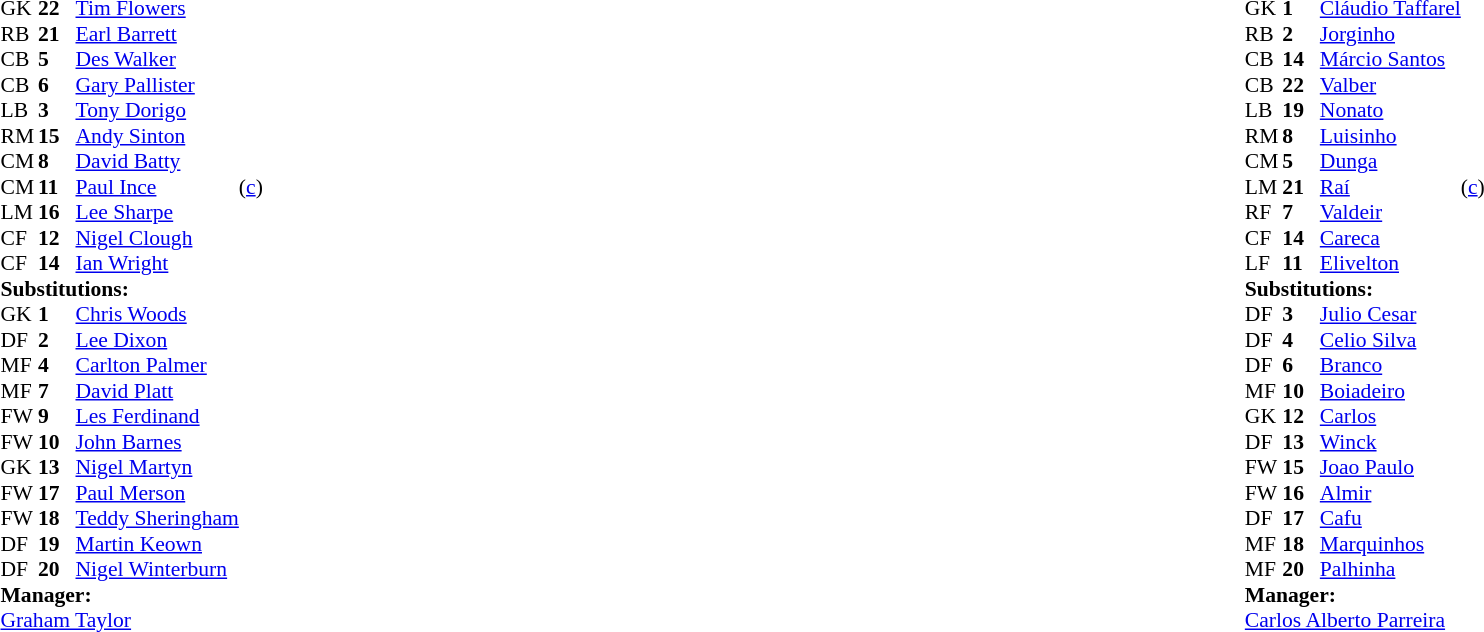<table style="width:100%;">
<tr>
<td style="vertical-align:top; width:40%;"><br><table style="font-size:90%" cellspacing="0" cellpadding="0">
<tr>
<th width="25"></th>
<th width="25"></th>
</tr>
<tr>
<td>GK</td>
<td><strong>22</strong></td>
<td><a href='#'>Tim Flowers</a></td>
</tr>
<tr>
<td>RB</td>
<td><strong>21</strong></td>
<td><a href='#'>Earl Barrett</a></td>
</tr>
<tr>
<td>CB</td>
<td><strong>5</strong></td>
<td><a href='#'>Des Walker</a></td>
<td></td>
</tr>
<tr>
<td>CB</td>
<td><strong>6</strong></td>
<td><a href='#'>Gary Pallister</a></td>
<td></td>
</tr>
<tr>
<td>LB</td>
<td><strong>3</strong></td>
<td><a href='#'>Tony Dorigo</a></td>
<td></td>
</tr>
<tr>
<td>RM</td>
<td><strong>15</strong></td>
<td><a href='#'>Andy Sinton</a></td>
<td></td>
<td></td>
</tr>
<tr>
<td>CM</td>
<td><strong>8</strong></td>
<td><a href='#'>David Batty</a></td>
<td></td>
</tr>
<tr>
<td>CM</td>
<td><strong>11</strong></td>
<td><a href='#'>Paul Ince</a></td>
<td>(<a href='#'>c</a>)</td>
<td></td>
</tr>
<tr>
<td>LM</td>
<td><strong>16</strong></td>
<td><a href='#'>Lee Sharpe</a></td>
<td></td>
</tr>
<tr>
<td>CF</td>
<td><strong>12</strong></td>
<td><a href='#'>Nigel Clough</a></td>
<td></td>
<td></td>
</tr>
<tr>
<td>CF</td>
<td><strong>14</strong></td>
<td><a href='#'>Ian Wright</a></td>
<td></td>
</tr>
<tr>
<td colspan=3><strong>Substitutions:</strong></td>
</tr>
<tr>
<td>GK</td>
<td><strong>1</strong></td>
<td><a href='#'>Chris Woods</a></td>
<td></td>
<td></td>
</tr>
<tr>
<td>DF</td>
<td><strong>2</strong></td>
<td><a href='#'>Lee Dixon</a></td>
<td></td>
<td></td>
</tr>
<tr>
<td>MF</td>
<td><strong>4</strong></td>
<td><a href='#'>Carlton Palmer</a></td>
<td></td>
<td></td>
</tr>
<tr>
<td>MF</td>
<td><strong>7</strong></td>
<td><a href='#'>David Platt</a></td>
<td></td>
<td></td>
</tr>
<tr>
<td>FW</td>
<td><strong>9</strong></td>
<td><a href='#'>Les Ferdinand</a></td>
<td></td>
<td></td>
</tr>
<tr>
<td>FW</td>
<td><strong>10</strong></td>
<td><a href='#'>John Barnes</a></td>
<td></td>
<td></td>
</tr>
<tr>
<td>GK</td>
<td><strong>13</strong></td>
<td><a href='#'>Nigel Martyn</a></td>
<td></td>
<td></td>
</tr>
<tr>
<td>FW</td>
<td><strong>17</strong></td>
<td><a href='#'>Paul Merson</a></td>
<td></td>
<td></td>
</tr>
<tr>
<td>FW</td>
<td><strong>18</strong></td>
<td><a href='#'>Teddy Sheringham</a></td>
<td></td>
<td></td>
</tr>
<tr>
<td>DF</td>
<td><strong>19</strong></td>
<td><a href='#'>Martin Keown</a></td>
<td></td>
<td></td>
</tr>
<tr>
<td>DF</td>
<td><strong>20</strong></td>
<td><a href='#'>Nigel Winterburn</a></td>
<td></td>
<td></td>
</tr>
<tr>
<td colspan=3><strong>Manager:</strong></td>
</tr>
<tr>
<td colspan=3><a href='#'>Graham Taylor</a></td>
</tr>
</table>
</td>
<td valign="top" width="50%"><br><table style="font-size:90%; margin:auto;" cellspacing="0" cellpadding="0">
<tr>
<th width=25></th>
<th width=25></th>
</tr>
<tr>
<td>GK</td>
<td><strong>1</strong></td>
<td><a href='#'>Cláudio Taffarel</a></td>
<td></td>
</tr>
<tr>
<td>RB</td>
<td><strong>2</strong></td>
<td><a href='#'>Jorginho</a></td>
</tr>
<tr>
<td>CB</td>
<td><strong>14</strong></td>
<td><a href='#'>Márcio Santos</a></td>
<td></td>
</tr>
<tr>
<td>CB</td>
<td><strong>22</strong></td>
<td><a href='#'>Valber</a></td>
</tr>
<tr>
<td>LB</td>
<td><strong>19</strong></td>
<td><a href='#'>Nonato</a></td>
<td></td>
<td></td>
</tr>
<tr>
<td>RM</td>
<td><strong>8</strong></td>
<td><a href='#'>Luisinho</a></td>
<td></td>
<td></td>
</tr>
<tr>
<td>CM</td>
<td><strong>5</strong></td>
<td><a href='#'>Dunga</a></td>
<td></td>
</tr>
<tr>
<td>LM</td>
<td><strong>21</strong></td>
<td><a href='#'>Raí</a></td>
<td></td>
<td>(<a href='#'>c</a>)</td>
</tr>
<tr>
<td>RF</td>
<td><strong>7</strong></td>
<td><a href='#'>Valdeir</a></td>
<td></td>
<td></td>
</tr>
<tr>
<td>CF</td>
<td><strong>14</strong></td>
<td><a href='#'>Careca</a></td>
<td></td>
</tr>
<tr>
<td>LF</td>
<td><strong>11</strong></td>
<td><a href='#'>Elivelton</a></td>
</tr>
<tr>
<td colspan=3><strong>Substitutions:</strong></td>
</tr>
<tr>
<td>DF</td>
<td><strong>3</strong></td>
<td><a href='#'>Julio Cesar</a></td>
<td></td>
</tr>
<tr>
<td>DF</td>
<td><strong>4</strong></td>
<td><a href='#'>Celio Silva</a></td>
<td></td>
</tr>
<tr>
<td>DF</td>
<td><strong>6</strong></td>
<td><a href='#'>Branco</a></td>
<td></td>
</tr>
<tr>
<td>MF</td>
<td><strong>10</strong></td>
<td><a href='#'>Boiadeiro</a></td>
<td></td>
</tr>
<tr>
<td>GK</td>
<td><strong>12</strong></td>
<td><a href='#'>Carlos</a></td>
<td></td>
</tr>
<tr>
<td>DF</td>
<td><strong>13</strong></td>
<td><a href='#'>Winck</a></td>
<td></td>
</tr>
<tr>
<td>FW</td>
<td><strong>15</strong></td>
<td><a href='#'>Joao Paulo</a></td>
<td></td>
</tr>
<tr>
<td>FW</td>
<td><strong>16</strong></td>
<td><a href='#'>Almir</a></td>
<td></td>
<td></td>
</tr>
<tr>
<td>DF</td>
<td><strong>17</strong></td>
<td><a href='#'>Cafu</a></td>
<td></td>
<td></td>
</tr>
<tr>
<td>MF</td>
<td><strong>18</strong></td>
<td><a href='#'>Marquinhos</a></td>
<td></td>
</tr>
<tr>
<td>MF</td>
<td><strong>20</strong></td>
<td><a href='#'>Palhinha</a></td>
<td></td>
<td></td>
</tr>
<tr>
<td colspan=3><strong>Manager:</strong></td>
</tr>
<tr>
<td colspan=3><a href='#'>Carlos Alberto Parreira</a></td>
</tr>
</table>
</td>
</tr>
</table>
